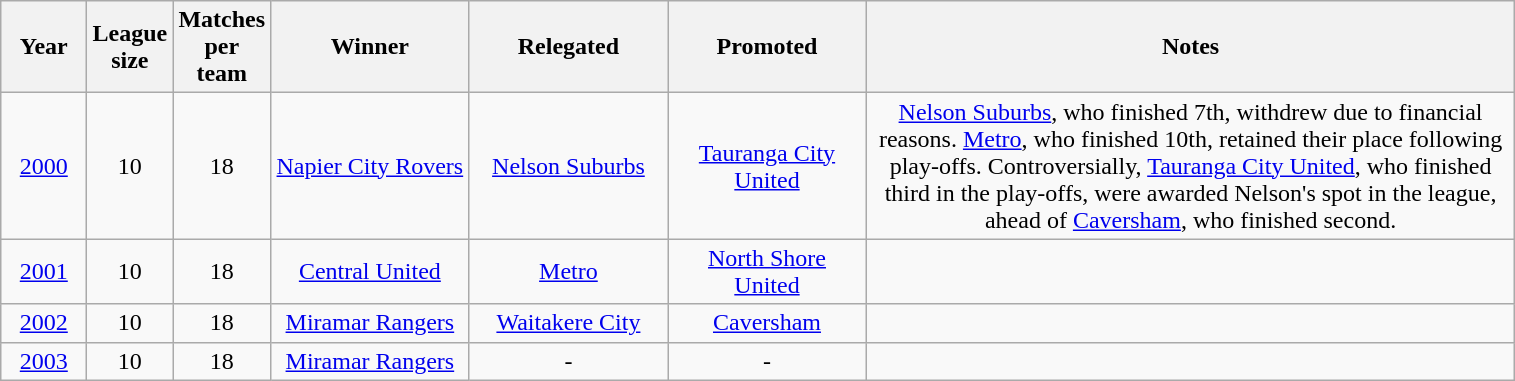<table class="wikitable">
<tr align=center>
<th width="50">Year</th>
<th width="50">League size</th>
<th width="50">Matches per team</th>
<th width="125">Winner</th>
<th width="125">Relegated</th>
<th width="125">Promoted</th>
<th width="425">Notes</th>
</tr>
<tr align=center>
<td><a href='#'>2000</a></td>
<td>10</td>
<td>18</td>
<td><a href='#'>Napier City Rovers</a></td>
<td><a href='#'>Nelson Suburbs</a></td>
<td><a href='#'>Tauranga City United</a></td>
<td><a href='#'>Nelson Suburbs</a>, who finished 7th, withdrew due to financial reasons. <a href='#'>Metro</a>, who finished 10th, retained their place following play-offs. Controversially, <a href='#'>Tauranga City United</a>, who finished third in the play-offs, were awarded Nelson's spot in the league, ahead of <a href='#'>Caversham</a>, who finished second.</td>
</tr>
<tr align=center>
<td><a href='#'>2001</a></td>
<td>10</td>
<td>18</td>
<td><a href='#'>Central United</a></td>
<td><a href='#'>Metro</a></td>
<td><a href='#'>North Shore United</a></td>
<td></td>
</tr>
<tr align=center>
<td><a href='#'>2002</a></td>
<td>10</td>
<td>18</td>
<td><a href='#'>Miramar Rangers</a></td>
<td><a href='#'>Waitakere City</a></td>
<td><a href='#'>Caversham</a></td>
<td></td>
</tr>
<tr align=center>
<td><a href='#'>2003</a></td>
<td>10</td>
<td>18</td>
<td><a href='#'>Miramar Rangers</a></td>
<td>-</td>
<td>-</td>
<td></td>
</tr>
</table>
